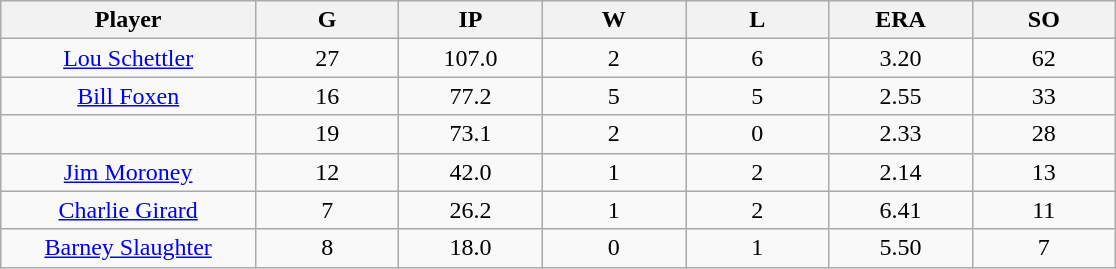<table class="wikitable sortable">
<tr>
<th bgcolor="#DDDDFF" width="16%">Player</th>
<th bgcolor="#DDDDFF" width="9%">G</th>
<th bgcolor="#DDDDFF" width="9%">IP</th>
<th bgcolor="#DDDDFF" width="9%">W</th>
<th bgcolor="#DDDDFF" width="9%">L</th>
<th bgcolor="#DDDDFF" width="9%">ERA</th>
<th bgcolor="#DDDDFF" width="9%">SO</th>
</tr>
<tr align="center">
<td><a href='#'>Lou Schettler</a></td>
<td>27</td>
<td>107.0</td>
<td>2</td>
<td>6</td>
<td>3.20</td>
<td>62</td>
</tr>
<tr align="center">
<td><a href='#'>Bill Foxen</a></td>
<td>16</td>
<td>77.2</td>
<td>5</td>
<td>5</td>
<td>2.55</td>
<td>33</td>
</tr>
<tr align="center">
<td></td>
<td>19</td>
<td>73.1</td>
<td>2</td>
<td>0</td>
<td>2.33</td>
<td>28</td>
</tr>
<tr align="center">
<td><a href='#'>Jim Moroney</a></td>
<td>12</td>
<td>42.0</td>
<td>1</td>
<td>2</td>
<td>2.14</td>
<td>13</td>
</tr>
<tr align="center">
<td><a href='#'>Charlie Girard</a></td>
<td>7</td>
<td>26.2</td>
<td>1</td>
<td>2</td>
<td>6.41</td>
<td>11</td>
</tr>
<tr align="center">
<td><a href='#'>Barney Slaughter</a></td>
<td>8</td>
<td>18.0</td>
<td>0</td>
<td>1</td>
<td>5.50</td>
<td>7</td>
</tr>
</table>
